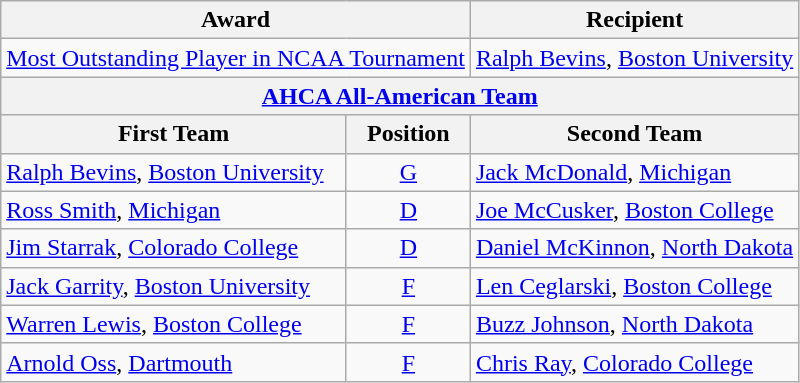<table class="wikitable">
<tr>
<th colspan=2>Award</th>
<th>Recipient</th>
</tr>
<tr>
<td colspan=2><a href='#'>Most Outstanding Player in NCAA Tournament</a></td>
<td><a href='#'>Ralph Bevins</a>, <a href='#'>Boston University</a></td>
</tr>
<tr>
<th colspan=3><a href='#'>AHCA All-American Team</a></th>
</tr>
<tr>
<th>First Team</th>
<th>  Position  </th>
<th>Second Team</th>
</tr>
<tr>
<td><a href='#'>Ralph Bevins</a>, <a href='#'>Boston University</a></td>
<td align=center><a href='#'>G</a></td>
<td><a href='#'>Jack McDonald</a>, <a href='#'>Michigan</a></td>
</tr>
<tr>
<td><a href='#'>Ross Smith</a>, <a href='#'>Michigan</a></td>
<td align=center><a href='#'>D</a></td>
<td><a href='#'>Joe McCusker</a>, <a href='#'>Boston College</a></td>
</tr>
<tr>
<td><a href='#'>Jim Starrak</a>, <a href='#'>Colorado College</a></td>
<td align=center><a href='#'>D</a></td>
<td><a href='#'>Daniel McKinnon</a>, <a href='#'>North Dakota</a></td>
</tr>
<tr>
<td><a href='#'>Jack Garrity</a>, <a href='#'>Boston University</a></td>
<td align=center><a href='#'>F</a></td>
<td><a href='#'>Len Ceglarski</a>, <a href='#'>Boston College</a></td>
</tr>
<tr>
<td><a href='#'>Warren Lewis</a>, <a href='#'>Boston College</a></td>
<td align=center><a href='#'>F</a></td>
<td><a href='#'>Buzz Johnson</a>, <a href='#'>North Dakota</a></td>
</tr>
<tr>
<td><a href='#'>Arnold Oss</a>, <a href='#'>Dartmouth</a></td>
<td align=center><a href='#'>F</a></td>
<td><a href='#'>Chris Ray</a>, <a href='#'>Colorado College</a></td>
</tr>
</table>
